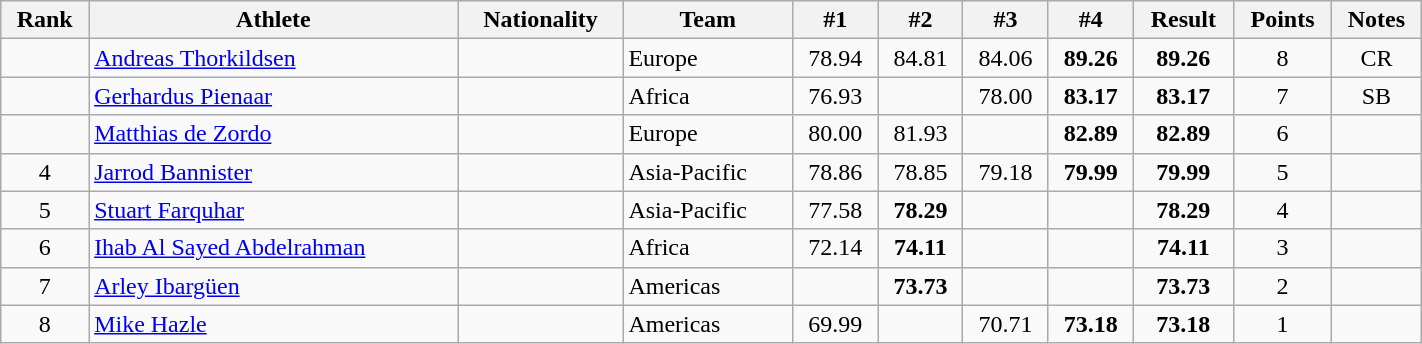<table class="wikitable sortable" style="text-align:center" width="75%">
<tr>
<th>Rank</th>
<th>Athlete</th>
<th>Nationality</th>
<th>Team</th>
<th>#1</th>
<th>#2</th>
<th>#3</th>
<th>#4</th>
<th>Result</th>
<th>Points</th>
<th>Notes</th>
</tr>
<tr>
<td></td>
<td align="left"><a href='#'>Andreas Thorkildsen</a></td>
<td align=left></td>
<td align=left>Europe</td>
<td>78.94</td>
<td>84.81</td>
<td>84.06</td>
<td><strong>89.26</strong></td>
<td><strong>89.26</strong></td>
<td>8</td>
<td>CR</td>
</tr>
<tr>
<td></td>
<td align="left"><a href='#'>Gerhardus Pienaar</a></td>
<td align=left></td>
<td align=left>Africa</td>
<td>76.93</td>
<td></td>
<td>78.00</td>
<td><strong>83.17</strong></td>
<td><strong>83.17</strong></td>
<td>7</td>
<td>SB</td>
</tr>
<tr>
<td></td>
<td align="left"><a href='#'>Matthias de Zordo</a></td>
<td align=left></td>
<td align=left>Europe</td>
<td>80.00</td>
<td>81.93</td>
<td></td>
<td><strong>82.89</strong></td>
<td><strong>82.89</strong></td>
<td>6</td>
<td></td>
</tr>
<tr>
<td>4</td>
<td align="left"><a href='#'>Jarrod Bannister</a></td>
<td align=left></td>
<td align=left>Asia-Pacific</td>
<td>78.86</td>
<td>78.85</td>
<td>79.18</td>
<td><strong>79.99</strong></td>
<td><strong>79.99</strong></td>
<td>5</td>
<td></td>
</tr>
<tr>
<td>5</td>
<td align="left"><a href='#'>Stuart Farquhar</a></td>
<td align=left></td>
<td align=left>Asia-Pacific</td>
<td>77.58</td>
<td><strong>78.29</strong></td>
<td></td>
<td></td>
<td><strong>78.29</strong></td>
<td>4</td>
<td></td>
</tr>
<tr>
<td>6</td>
<td align="left"><a href='#'>Ihab Al Sayed Abdelrahman</a></td>
<td align=left></td>
<td align=left>Africa</td>
<td>72.14</td>
<td><strong>74.11</strong></td>
<td></td>
<td></td>
<td><strong>74.11</strong></td>
<td>3</td>
<td></td>
</tr>
<tr>
<td>7</td>
<td align="left"><a href='#'>Arley Ibargüen</a></td>
<td align=left></td>
<td align=left>Americas</td>
<td></td>
<td><strong>73.73</strong></td>
<td></td>
<td></td>
<td><strong>73.73</strong></td>
<td>2</td>
<td></td>
</tr>
<tr>
<td>8</td>
<td align="left"><a href='#'>Mike Hazle</a></td>
<td align=left></td>
<td align=left>Americas</td>
<td>69.99</td>
<td></td>
<td>70.71</td>
<td><strong>73.18</strong></td>
<td><strong>73.18</strong></td>
<td>1</td>
<td></td>
</tr>
</table>
